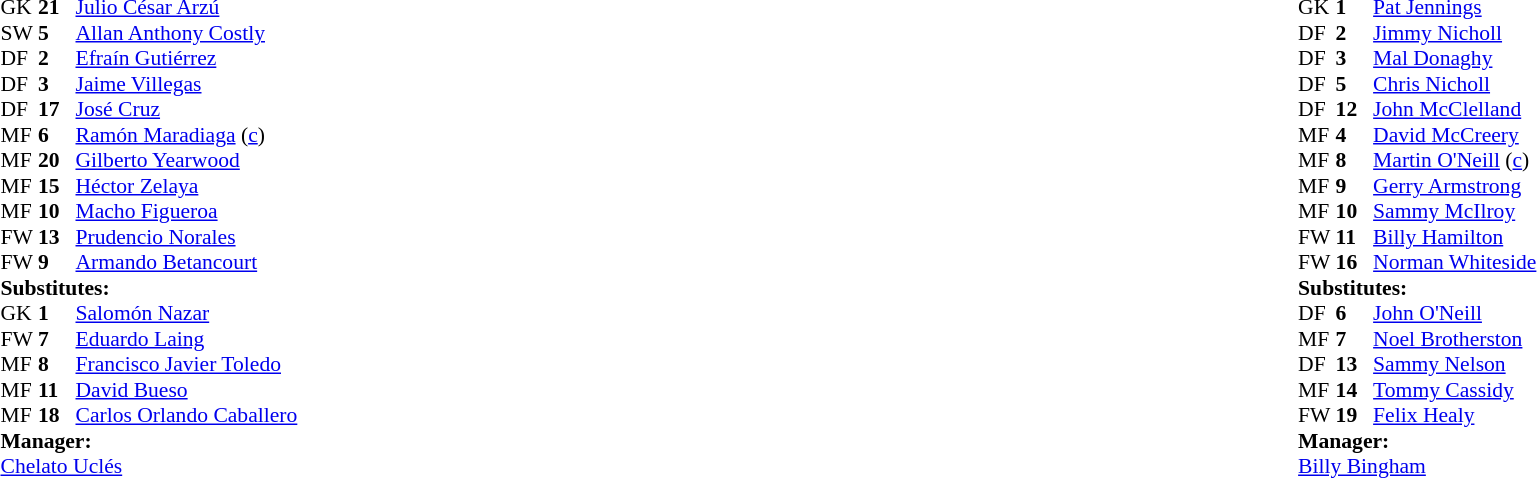<table width="100%">
<tr>
<td valign="top" width="50%"><br><table style="font-size: 90%" cellspacing="0" cellpadding="0">
<tr>
<th width="25"></th>
<th width="25"></th>
</tr>
<tr>
<td>GK</td>
<td><strong>21</strong></td>
<td><a href='#'>Julio César Arzú</a></td>
</tr>
<tr>
<td>SW</td>
<td><strong>5</strong></td>
<td><a href='#'>Allan Anthony Costly</a></td>
</tr>
<tr>
<td>DF</td>
<td><strong>2</strong></td>
<td><a href='#'>Efraín Gutiérrez</a></td>
</tr>
<tr>
<td>DF</td>
<td><strong>3</strong></td>
<td><a href='#'>Jaime Villegas</a></td>
</tr>
<tr>
<td>DF</td>
<td><strong>17</strong></td>
<td><a href='#'>José Cruz</a></td>
</tr>
<tr>
<td>MF</td>
<td><strong>6</strong></td>
<td><a href='#'>Ramón Maradiaga</a> (<a href='#'>c</a>)</td>
</tr>
<tr>
<td>MF</td>
<td><strong>20</strong></td>
<td><a href='#'>Gilberto Yearwood</a></td>
</tr>
<tr>
<td>MF</td>
<td><strong>15</strong></td>
<td><a href='#'>Héctor Zelaya</a></td>
</tr>
<tr>
<td>MF</td>
<td><strong>10</strong></td>
<td><a href='#'>Macho Figueroa</a></td>
</tr>
<tr>
<td>FW</td>
<td><strong>13</strong></td>
<td><a href='#'>Prudencio Norales</a></td>
<td></td>
<td></td>
</tr>
<tr>
<td>FW</td>
<td><strong>9</strong></td>
<td><a href='#'>Armando Betancourt</a></td>
</tr>
<tr>
<td colspan=3><strong>Substitutes:</strong></td>
</tr>
<tr>
<td>GK</td>
<td><strong>1</strong></td>
<td><a href='#'>Salomón Nazar</a></td>
</tr>
<tr>
<td>FW</td>
<td><strong>7</strong></td>
<td><a href='#'>Eduardo Laing</a></td>
<td></td>
<td></td>
</tr>
<tr>
<td>MF</td>
<td><strong>8</strong></td>
<td><a href='#'>Francisco Javier Toledo</a></td>
</tr>
<tr>
<td>MF</td>
<td><strong>11</strong></td>
<td><a href='#'>David Bueso</a></td>
</tr>
<tr>
<td>MF</td>
<td><strong>18</strong></td>
<td><a href='#'>Carlos Orlando Caballero</a></td>
</tr>
<tr>
<td colspan=3><strong>Manager:</strong></td>
</tr>
<tr>
<td colspan=4><a href='#'>Chelato Uclés</a></td>
</tr>
</table>
</td>
<td valign="top" width="50%"><br><table style="font-size: 90%" cellspacing="0" cellpadding="0" align="center">
<tr>
<th width=25></th>
<th width=25></th>
</tr>
<tr>
<td>GK</td>
<td><strong>1</strong></td>
<td><a href='#'>Pat Jennings</a></td>
</tr>
<tr>
<td>DF</td>
<td><strong>2</strong></td>
<td><a href='#'>Jimmy Nicholl</a></td>
</tr>
<tr>
<td>DF</td>
<td><strong>3</strong></td>
<td><a href='#'>Mal Donaghy</a></td>
</tr>
<tr>
<td>DF</td>
<td><strong>5</strong></td>
<td><a href='#'>Chris Nicholl</a></td>
</tr>
<tr>
<td>DF</td>
<td><strong>12</strong></td>
<td><a href='#'>John McClelland</a></td>
</tr>
<tr>
<td>MF</td>
<td><strong>4</strong></td>
<td><a href='#'>David McCreery</a></td>
</tr>
<tr>
<td>MF</td>
<td><strong>8</strong></td>
<td><a href='#'>Martin O'Neill</a> (<a href='#'>c</a>)</td>
<td></td>
<td></td>
</tr>
<tr>
<td>MF</td>
<td><strong>9</strong></td>
<td><a href='#'>Gerry Armstrong</a></td>
</tr>
<tr>
<td>MF</td>
<td><strong>10</strong></td>
<td><a href='#'>Sammy McIlroy</a></td>
</tr>
<tr>
<td>FW</td>
<td><strong>11</strong></td>
<td><a href='#'>Billy Hamilton</a></td>
</tr>
<tr>
<td>FW</td>
<td><strong>16</strong></td>
<td><a href='#'>Norman Whiteside</a></td>
<td></td>
<td></td>
</tr>
<tr>
<td colspan=3><strong>Substitutes:</strong></td>
</tr>
<tr>
<td>DF</td>
<td><strong>6</strong></td>
<td><a href='#'>John O'Neill</a></td>
</tr>
<tr>
<td>MF</td>
<td><strong>7</strong></td>
<td><a href='#'>Noel Brotherston</a></td>
<td></td>
<td></td>
</tr>
<tr>
<td>DF</td>
<td><strong>13</strong></td>
<td><a href='#'>Sammy Nelson</a></td>
</tr>
<tr>
<td>MF</td>
<td><strong>14</strong></td>
<td><a href='#'>Tommy Cassidy</a></td>
</tr>
<tr>
<td>FW</td>
<td><strong>19</strong></td>
<td><a href='#'>Felix Healy</a></td>
<td></td>
<td></td>
</tr>
<tr>
<td colspan=3><strong>Manager:</strong></td>
</tr>
<tr>
<td colspan=4><a href='#'>Billy Bingham</a></td>
</tr>
</table>
</td>
</tr>
</table>
